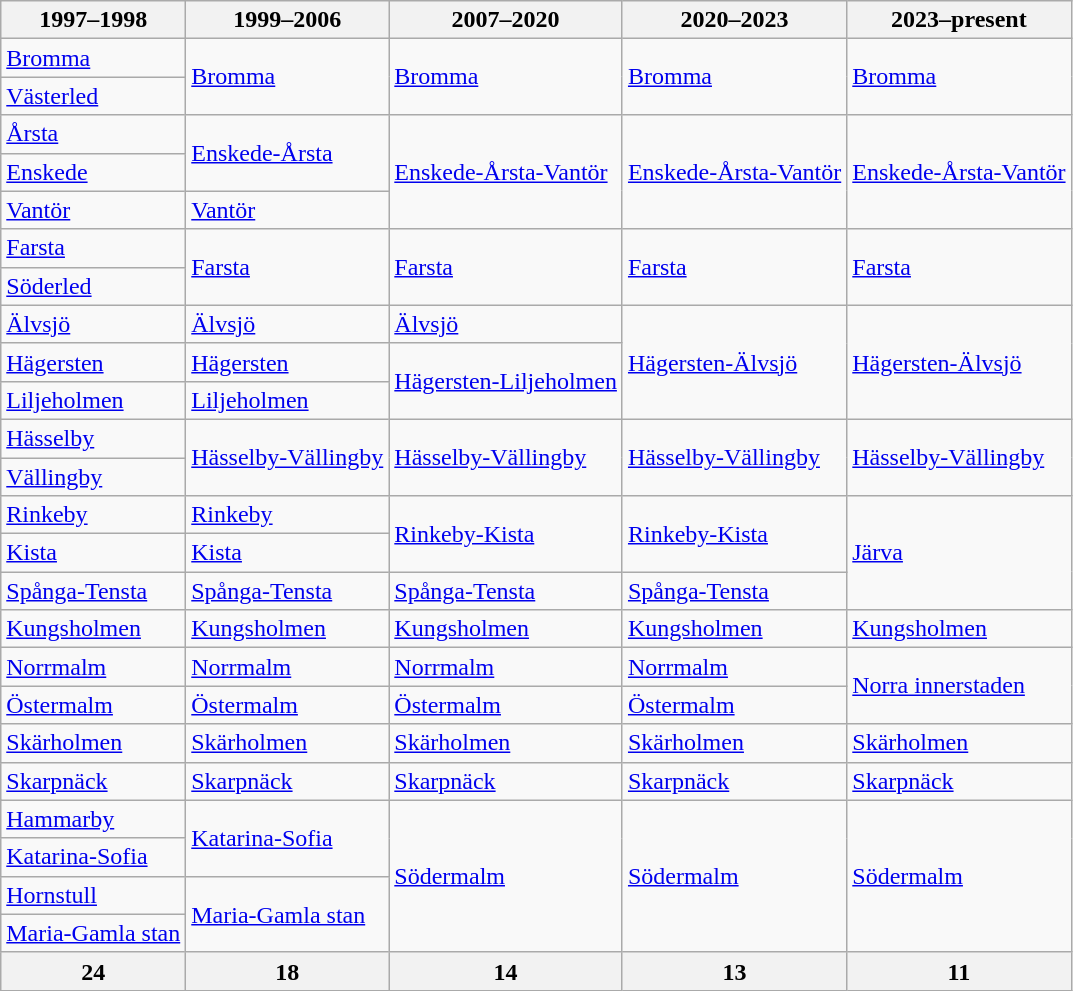<table class="wikitable sortable">
<tr>
<th>1997–1998</th>
<th>1999–2006</th>
<th>2007–2020</th>
<th>2020–2023</th>
<th>2023–present</th>
</tr>
<tr>
<td><a href='#'>Bromma</a></td>
<td rowspan=2><a href='#'>Bromma</a></td>
<td rowspan=2><a href='#'>Bromma</a></td>
<td rowspan=2><a href='#'>Bromma</a></td>
<td rowspan=2><a href='#'>Bromma</a></td>
</tr>
<tr>
<td><a href='#'>Västerled</a></td>
</tr>
<tr>
<td><a href='#'>Årsta</a></td>
<td rowspan=2><a href='#'>Enskede-Årsta</a></td>
<td rowspan=3><a href='#'>Enskede-Årsta-Vantör</a></td>
<td rowspan=3><a href='#'>Enskede-Årsta-Vantör</a></td>
<td rowspan=3><a href='#'>Enskede-Årsta-Vantör</a></td>
</tr>
<tr>
<td><a href='#'>Enskede</a></td>
</tr>
<tr>
<td><a href='#'>Vantör</a></td>
<td><a href='#'>Vantör</a></td>
</tr>
<tr>
<td><a href='#'>Farsta</a></td>
<td rowspan=2><a href='#'>Farsta</a></td>
<td rowspan=2><a href='#'>Farsta</a></td>
<td rowspan=2><a href='#'>Farsta</a></td>
<td rowspan=2><a href='#'>Farsta</a></td>
</tr>
<tr>
<td><a href='#'>Söderled</a></td>
</tr>
<tr>
<td><a href='#'>Älvsjö</a></td>
<td><a href='#'>Älvsjö</a></td>
<td><a href='#'>Älvsjö</a></td>
<td rowspan=3><a href='#'>Hägersten-Älvsjö</a></td>
<td rowspan=3><a href='#'>Hägersten-Älvsjö</a></td>
</tr>
<tr>
<td><a href='#'>Hägersten</a></td>
<td><a href='#'>Hägersten</a></td>
<td rowspan=2><a href='#'>Hägersten-Liljeholmen</a></td>
</tr>
<tr>
<td><a href='#'>Liljeholmen</a></td>
<td><a href='#'>Liljeholmen</a></td>
</tr>
<tr>
<td><a href='#'>Hässelby</a></td>
<td rowspan=2><a href='#'>Hässelby-Vällingby</a></td>
<td rowspan=2><a href='#'>Hässelby-Vällingby</a></td>
<td rowspan=2><a href='#'>Hässelby-Vällingby</a></td>
<td rowspan=2><a href='#'>Hässelby-Vällingby</a></td>
</tr>
<tr>
<td><a href='#'>Vällingby</a></td>
</tr>
<tr>
<td><a href='#'>Rinkeby</a></td>
<td><a href='#'>Rinkeby</a></td>
<td rowspan=2><a href='#'>Rinkeby-Kista</a></td>
<td rowspan=2><a href='#'>Rinkeby-Kista</a></td>
<td rowspan=3><a href='#'>Järva</a></td>
</tr>
<tr>
<td><a href='#'>Kista</a></td>
<td><a href='#'>Kista</a></td>
</tr>
<tr>
<td><a href='#'>Spånga-Tensta</a></td>
<td><a href='#'>Spånga-Tensta</a></td>
<td><a href='#'>Spånga-Tensta</a></td>
<td><a href='#'>Spånga-Tensta</a></td>
</tr>
<tr>
<td><a href='#'>Kungsholmen</a></td>
<td><a href='#'>Kungsholmen</a></td>
<td><a href='#'>Kungsholmen</a></td>
<td><a href='#'>Kungsholmen</a></td>
<td><a href='#'>Kungsholmen</a></td>
</tr>
<tr>
<td><a href='#'>Norrmalm</a></td>
<td><a href='#'>Norrmalm</a></td>
<td><a href='#'>Norrmalm</a></td>
<td><a href='#'>Norrmalm</a></td>
<td rowspan=2><a href='#'>Norra innerstaden</a></td>
</tr>
<tr>
<td><a href='#'>Östermalm</a></td>
<td><a href='#'>Östermalm</a></td>
<td><a href='#'>Östermalm</a></td>
<td><a href='#'>Östermalm</a></td>
</tr>
<tr>
<td><a href='#'>Skärholmen</a></td>
<td><a href='#'>Skärholmen</a></td>
<td><a href='#'>Skärholmen</a></td>
<td><a href='#'>Skärholmen</a></td>
<td><a href='#'>Skärholmen</a></td>
</tr>
<tr>
<td><a href='#'>Skarpnäck</a></td>
<td rowspan=2><a href='#'>Skarpnäck</a></td>
<td rowspan=2><a href='#'>Skarpnäck</a></td>
<td rowspan=2><a href='#'>Skarpnäck</a></td>
<td rowspan=2><a href='#'>Skarpnäck</a></td>
</tr>
<tr>
<td rowspan=2><a href='#'>Hammarby</a></td>
</tr>
<tr>
<td rowspan=2><a href='#'>Katarina-Sofia</a></td>
<td rowspan=4><a href='#'>Södermalm</a></td>
<td rowspan=4><a href='#'>Södermalm</a></td>
<td rowspan=4><a href='#'>Södermalm</a></td>
</tr>
<tr>
<td><a href='#'>Katarina-Sofia</a></td>
</tr>
<tr>
<td><a href='#'>Hornstull</a></td>
<td rowspan=2><a href='#'>Maria-Gamla stan</a></td>
</tr>
<tr>
<td><a href='#'>Maria-Gamla stan</a></td>
</tr>
<tr>
<th>24</th>
<th>18</th>
<th>14</th>
<th>13</th>
<th>11</th>
</tr>
</table>
